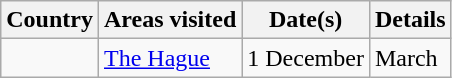<table class="wikitable">
<tr>
<th scope=col>Country</th>
<th scope=col>Areas visited</th>
<th scope=col>Date(s)</th>
<th scope=col>Details</th>
</tr>
<tr>
<td></td>
<td><a href='#'>The Hague</a></td>
<td>1 December</td>
<td>March</td>
</tr>
</table>
